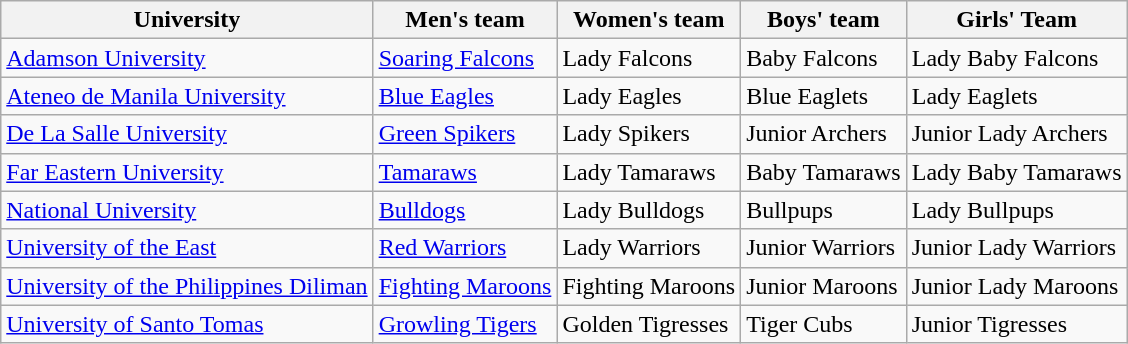<table class=wikitable>
<tr>
<th>University</th>
<th>Men's team</th>
<th>Women's team</th>
<th>Boys' team</th>
<th>Girls' Team</th>
</tr>
<tr>
<td><a href='#'>Adamson University</a></td>
<td><a href='#'>Soaring Falcons</a></td>
<td>Lady Falcons</td>
<td>Baby Falcons</td>
<td>Lady Baby Falcons</td>
</tr>
<tr>
<td><a href='#'>Ateneo de Manila University</a></td>
<td><a href='#'>Blue Eagles</a></td>
<td>Lady Eagles</td>
<td>Blue Eaglets</td>
<td>Lady Eaglets</td>
</tr>
<tr>
<td><a href='#'>De La Salle University</a></td>
<td><a href='#'>Green Spikers</a></td>
<td>Lady Spikers</td>
<td>Junior Archers</td>
<td>Junior Lady Archers</td>
</tr>
<tr>
<td><a href='#'>Far Eastern University</a></td>
<td><a href='#'>Tamaraws</a></td>
<td>Lady Tamaraws</td>
<td>Baby Tamaraws</td>
<td>Lady Baby Tamaraws</td>
</tr>
<tr>
<td><a href='#'>National University</a></td>
<td><a href='#'>Bulldogs</a></td>
<td>Lady Bulldogs</td>
<td>Bullpups</td>
<td>Lady Bullpups</td>
</tr>
<tr>
<td><a href='#'>University of the East</a></td>
<td><a href='#'>Red Warriors</a></td>
<td>Lady Warriors</td>
<td>Junior Warriors</td>
<td>Junior Lady Warriors</td>
</tr>
<tr>
<td><a href='#'>University of the Philippines Diliman</a></td>
<td><a href='#'>Fighting Maroons</a></td>
<td>Fighting Maroons</td>
<td>Junior Maroons</td>
<td>Junior Lady Maroons</td>
</tr>
<tr>
<td><a href='#'>University of Santo Tomas</a></td>
<td><a href='#'>Growling Tigers</a></td>
<td>Golden Tigresses</td>
<td>Tiger Cubs</td>
<td>Junior Tigresses</td>
</tr>
</table>
